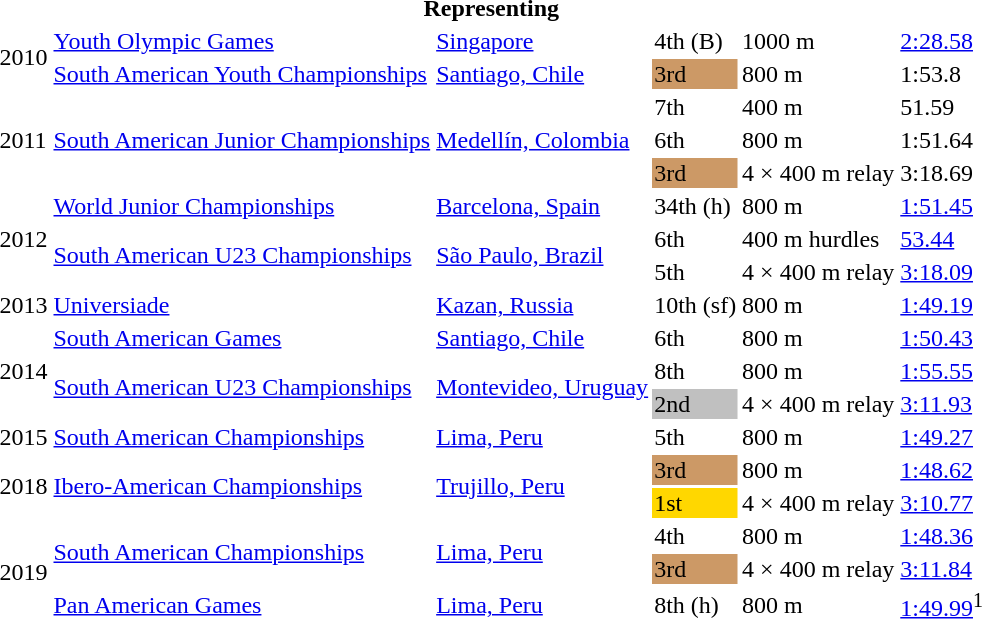<table>
<tr>
<th colspan="6">Representing </th>
</tr>
<tr>
<td rowspan=2>2010</td>
<td><a href='#'>Youth Olympic Games</a></td>
<td><a href='#'>Singapore</a></td>
<td>4th (B)</td>
<td>1000 m</td>
<td><a href='#'>2:28.58</a></td>
</tr>
<tr>
<td><a href='#'>South American Youth Championships</a></td>
<td><a href='#'>Santiago, Chile</a></td>
<td bgcolor=cc9966>3rd</td>
<td>800 m</td>
<td>1:53.8</td>
</tr>
<tr>
<td rowspan=3>2011</td>
<td rowspan=3><a href='#'>South American Junior Championships</a></td>
<td rowspan=3><a href='#'>Medellín, Colombia</a></td>
<td>7th</td>
<td>400 m</td>
<td>51.59</td>
</tr>
<tr>
<td>6th</td>
<td>800 m</td>
<td>1:51.64</td>
</tr>
<tr>
<td bgcolor=cc9966>3rd</td>
<td>4 × 400 m relay</td>
<td>3:18.69</td>
</tr>
<tr>
<td rowspan=3>2012</td>
<td><a href='#'>World Junior Championships</a></td>
<td><a href='#'>Barcelona, Spain</a></td>
<td>34th (h)</td>
<td>800 m</td>
<td><a href='#'>1:51.45</a></td>
</tr>
<tr>
<td rowspan=2><a href='#'>South American U23 Championships</a></td>
<td rowspan=2><a href='#'>São Paulo, Brazil</a></td>
<td>6th</td>
<td>400 m hurdles</td>
<td><a href='#'>53.44</a></td>
</tr>
<tr>
<td>5th</td>
<td>4 × 400 m relay</td>
<td><a href='#'>3:18.09</a></td>
</tr>
<tr>
<td>2013</td>
<td><a href='#'>Universiade</a></td>
<td><a href='#'>Kazan, Russia</a></td>
<td>10th (sf)</td>
<td>800 m</td>
<td><a href='#'>1:49.19</a></td>
</tr>
<tr>
<td rowspan=3>2014</td>
<td><a href='#'>South American Games</a></td>
<td><a href='#'>Santiago, Chile</a></td>
<td>6th</td>
<td>800 m</td>
<td><a href='#'>1:50.43</a></td>
</tr>
<tr>
<td rowspan=2><a href='#'>South American U23 Championships</a></td>
<td rowspan=2><a href='#'>Montevideo, Uruguay</a></td>
<td>8th</td>
<td>800 m</td>
<td><a href='#'>1:55.55</a></td>
</tr>
<tr>
<td bgcolor=silver>2nd</td>
<td>4 × 400 m relay</td>
<td><a href='#'>3:11.93</a></td>
</tr>
<tr>
<td>2015</td>
<td><a href='#'>South American Championships</a></td>
<td><a href='#'>Lima, Peru</a></td>
<td>5th</td>
<td>800 m</td>
<td><a href='#'>1:49.27</a></td>
</tr>
<tr>
<td rowspan=2>2018</td>
<td rowspan=2><a href='#'>Ibero-American Championships</a></td>
<td rowspan=2><a href='#'>Trujillo, Peru</a></td>
<td bgcolor=cc9966>3rd</td>
<td>800 m</td>
<td><a href='#'>1:48.62</a></td>
</tr>
<tr>
<td bgcolor=gold>1st</td>
<td>4 × 400 m relay</td>
<td><a href='#'>3:10.77</a></td>
</tr>
<tr>
<td rowspan=3>2019</td>
<td rowspan=2><a href='#'>South American Championships</a></td>
<td rowspan=2><a href='#'>Lima, Peru</a></td>
<td>4th</td>
<td>800 m</td>
<td><a href='#'>1:48.36</a></td>
</tr>
<tr>
<td bgcolor=cc9966>3rd</td>
<td>4 × 400 m relay</td>
<td><a href='#'>3:11.84</a></td>
</tr>
<tr>
<td><a href='#'>Pan American Games</a></td>
<td><a href='#'>Lima, Peru</a></td>
<td>8th (h)</td>
<td>800 m</td>
<td><a href='#'>1:49.99</a><sup>1</sup></td>
</tr>
</table>
